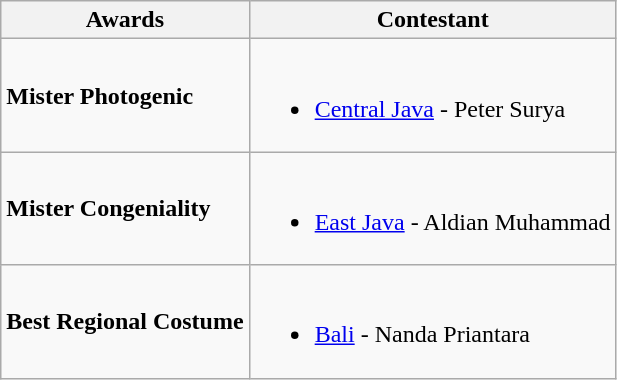<table class="wikitable">
<tr>
<th>Awards</th>
<th>Contestant</th>
</tr>
<tr>
<td><strong>Mister Photogenic</strong></td>
<td><br><ul><li><strong></strong><a href='#'>Central Java</a> - Peter Surya</li></ul></td>
</tr>
<tr>
<td><strong>Mister Congeniality</strong></td>
<td><br><ul><li><strong></strong><a href='#'>East Java</a> - Aldian Muhammad</li></ul></td>
</tr>
<tr>
<td><strong>Best Regional Costume</strong></td>
<td><br><ul><li><strong></strong><a href='#'>Bali</a> - Nanda Priantara</li></ul></td>
</tr>
</table>
